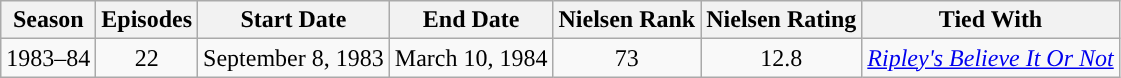<table class="wikitable" style="text-align: center">
<tr>
<th>Season</th>
<th>Episodes</th>
<th>Start Date</th>
<th>End Date</th>
<th>Nielsen Rank</th>
<th>Nielsen Rating</th>
<th>Tied With</th>
</tr>
<tr>
<td style="text-align:center">1983–84</td>
<td style="text-align:center">22</td>
<td style="text-align:center">September 8, 1983</td>
<td style="text-align:center" rowspan=6>March 10, 1984</td>
<td style="text-align:center: rowspan=8">73</td>
<td style="text-align:center">12.8</td>
<td style="text-align:center"><em><a href='#'>Ripley's Believe It Or Not</a></em></td>
</tr>
</table>
